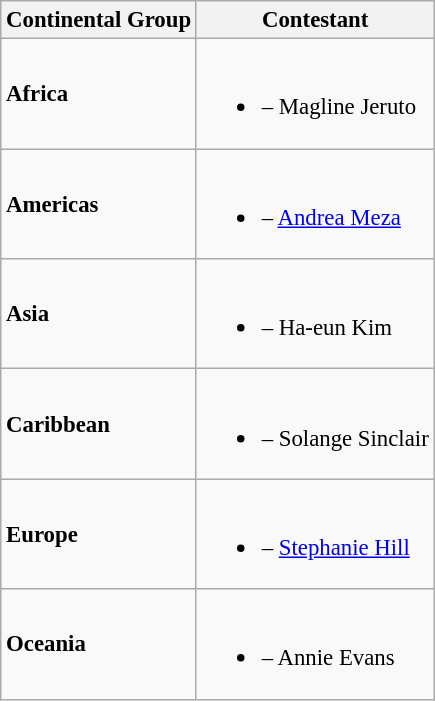<table class="wikitable sortable" style="font-size:95%;">
<tr>
<th>Continental Group</th>
<th>Contestant</th>
</tr>
<tr>
<td><strong>Africa</strong></td>
<td><br><ul><li> – Magline Jeruto</li></ul></td>
</tr>
<tr>
<td><strong>Americas</strong></td>
<td><br><ul><li> – <a href='#'>Andrea Meza</a></li></ul></td>
</tr>
<tr>
<td><strong>Asia</strong></td>
<td><br><ul><li> – Ha-eun Kim</li></ul></td>
</tr>
<tr>
<td><strong>Caribbean</strong></td>
<td><br><ul><li> – Solange Sinclair</li></ul></td>
</tr>
<tr>
<td><strong>Europe</strong></td>
<td><br><ul><li> – <a href='#'>Stephanie Hill</a></li></ul></td>
</tr>
<tr>
<td><strong>Oceania</strong></td>
<td><br><ul><li> – Annie Evans</li></ul></td>
</tr>
</table>
